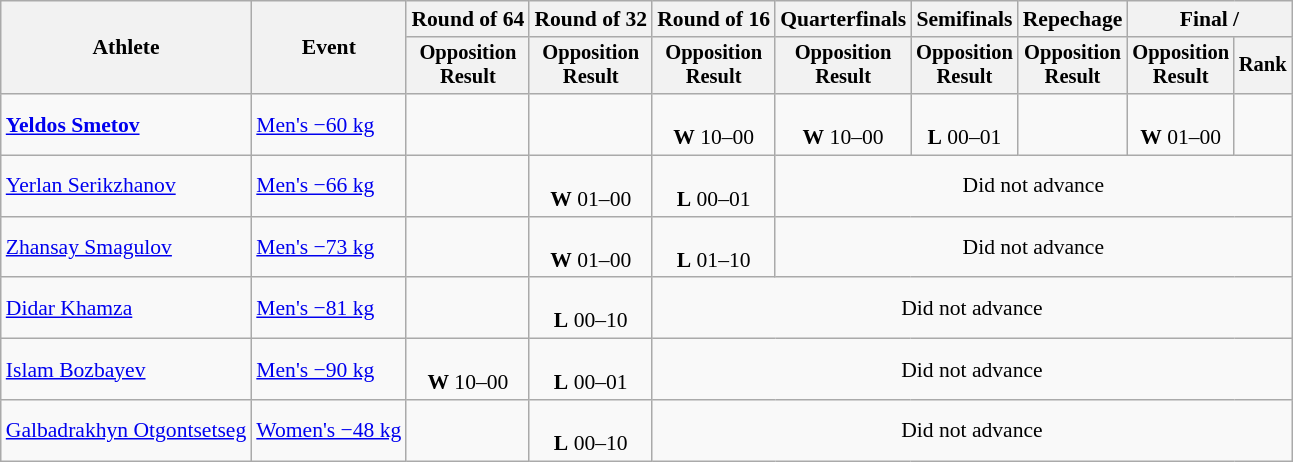<table class="wikitable" style="font-size:90%">
<tr>
<th rowspan="2">Athlete</th>
<th rowspan="2">Event</th>
<th>Round of 64</th>
<th>Round of 32</th>
<th>Round of 16</th>
<th>Quarterfinals</th>
<th>Semifinals</th>
<th>Repechage</th>
<th colspan=2>Final / </th>
</tr>
<tr style="font-size:95%">
<th>Opposition<br>Result</th>
<th>Opposition<br>Result</th>
<th>Opposition<br>Result</th>
<th>Opposition<br>Result</th>
<th>Opposition<br>Result</th>
<th>Opposition<br>Result</th>
<th>Opposition<br>Result</th>
<th>Rank</th>
</tr>
<tr align=center>
<td align=left><strong><a href='#'>Yeldos Smetov</a></strong></td>
<td align=left><a href='#'>Men's −60 kg</a></td>
<td></td>
<td></td>
<td><br><strong>W</strong> 10–00</td>
<td><br><strong>W</strong> 10–00</td>
<td><br><strong>L</strong> 00–01</td>
<td></td>
<td><br><strong>W</strong> 01–00</td>
<td></td>
</tr>
<tr align=center>
<td align=left><a href='#'>Yerlan Serikzhanov</a></td>
<td align=left><a href='#'>Men's −66 kg</a></td>
<td></td>
<td><br><strong>W</strong> 01–00</td>
<td><br><strong>L</strong> 00–01</td>
<td colspan=5>Did not advance</td>
</tr>
<tr align=center>
<td align=left><a href='#'>Zhansay Smagulov</a></td>
<td align=left><a href='#'>Men's −73 kg</a></td>
<td></td>
<td><br> <strong>W</strong> 01–00</td>
<td><br><strong>L</strong> 01–10</td>
<td colspan=5>Did not advance</td>
</tr>
<tr align=center>
<td align=left><a href='#'>Didar Khamza</a></td>
<td align=left><a href='#'>Men's −81 kg</a></td>
<td></td>
<td><br> <strong>L</strong> 00–10</td>
<td colspan=6>Did not advance</td>
</tr>
<tr align=center>
<td align=left><a href='#'>Islam Bozbayev</a></td>
<td align=left><a href='#'>Men's −90 kg</a></td>
<td><br> <strong>W</strong> 10–00</td>
<td><br> <strong>L</strong> 00–01</td>
<td colspan=6>Did not advance</td>
</tr>
<tr align=center>
<td align=left><a href='#'>Galbadrakhyn Otgontsetseg</a></td>
<td align=left><a href='#'>Women's −48 kg</a></td>
<td></td>
<td><br><strong>L</strong> 00–10</td>
<td colspan=6>Did not advance</td>
</tr>
</table>
